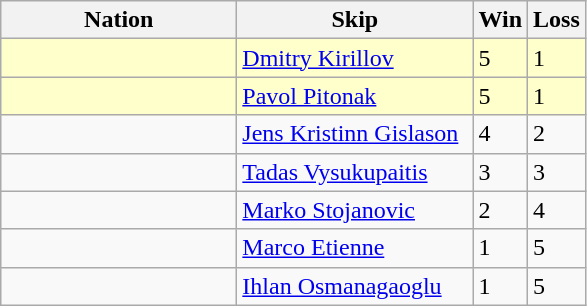<table class="wikitable">
<tr>
<th bgcolor="#efefef" width="150">Nation</th>
<th bgcolor="#efefef" width="150">Skip</th>
<th bgcolor="#efefef" width="20">Win</th>
<th bgcolor="#efefef" width="20">Loss</th>
</tr>
<tr bgcolor="#ffffcc">
<td></td>
<td><a href='#'>Dmitry Kirillov</a></td>
<td>5</td>
<td>1</td>
</tr>
<tr bgcolor="#ffffcc">
<td></td>
<td><a href='#'>Pavol Pitonak</a></td>
<td>5</td>
<td>1</td>
</tr>
<tr>
<td></td>
<td><a href='#'>Jens Kristinn Gislason</a></td>
<td>4</td>
<td>2</td>
</tr>
<tr>
<td></td>
<td><a href='#'>Tadas Vysukupaitis</a></td>
<td>3</td>
<td>3</td>
</tr>
<tr>
<td></td>
<td><a href='#'>Marko Stojanovic</a></td>
<td>2</td>
<td>4</td>
</tr>
<tr>
<td></td>
<td><a href='#'>Marco Etienne</a></td>
<td>1</td>
<td>5</td>
</tr>
<tr>
<td></td>
<td><a href='#'>Ihlan Osmanagaoglu</a></td>
<td>1</td>
<td>5</td>
</tr>
</table>
